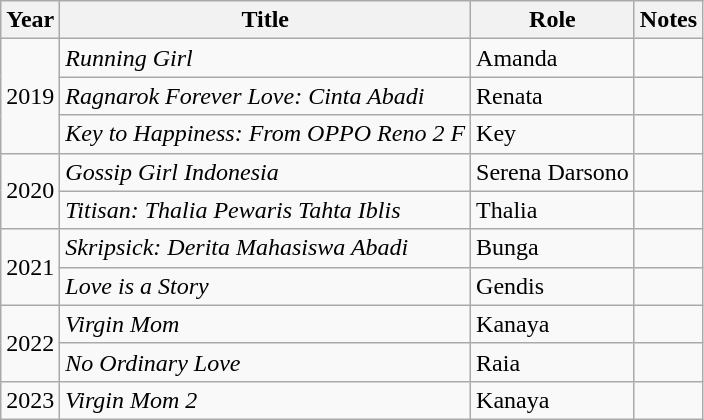<table class="wikitable sortable">
<tr>
<th>Year</th>
<th>Title</th>
<th>Role</th>
<th>Notes</th>
</tr>
<tr>
<td rowspan="3">2019</td>
<td><em>Running Girl</em></td>
<td>Amanda</td>
<td></td>
</tr>
<tr>
<td><em>Ragnarok Forever Love: Cinta Abadi</em></td>
<td>Renata</td>
<td></td>
</tr>
<tr>
<td><em>Key to Happiness: From OPPO Reno 2 F</em></td>
<td>Key</td>
<td></td>
</tr>
<tr>
<td rowspan="2">2020</td>
<td><em>Gossip Girl Indonesia</em></td>
<td>Serena Darsono</td>
<td></td>
</tr>
<tr>
<td><em>Titisan: Thalia Pewaris Tahta Iblis</em></td>
<td>Thalia</td>
<td></td>
</tr>
<tr>
<td rowspan="2">2021</td>
<td><em>Skripsick: Derita Mahasiswa Abadi</em></td>
<td>Bunga</td>
<td></td>
</tr>
<tr>
<td><em>Love is a Story</em></td>
<td>Gendis</td>
<td></td>
</tr>
<tr>
<td rowspan="2">2022</td>
<td><em>Virgin Mom</em></td>
<td>Kanaya</td>
<td></td>
</tr>
<tr>
<td><em>No Ordinary Love</em></td>
<td>Raia</td>
<td></td>
</tr>
<tr>
<td>2023</td>
<td><em>Virgin Mom 2</em></td>
<td>Kanaya</td>
<td></td>
</tr>
</table>
